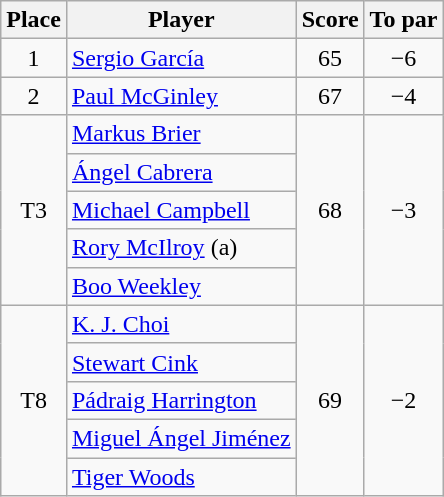<table class="wikitable">
<tr>
<th>Place</th>
<th>Player</th>
<th>Score</th>
<th>To par</th>
</tr>
<tr>
<td align="center">1</td>
<td> <a href='#'>Sergio García</a></td>
<td align="center">65</td>
<td align="center">−6</td>
</tr>
<tr>
<td align="center">2</td>
<td> <a href='#'>Paul McGinley</a></td>
<td align="center">67</td>
<td align="center">−4</td>
</tr>
<tr>
<td rowspan="5" align="center">T3</td>
<td> <a href='#'>Markus Brier</a></td>
<td rowspan="5" align="center">68</td>
<td rowspan="5" align="center">−3</td>
</tr>
<tr>
<td> <a href='#'>Ángel Cabrera</a></td>
</tr>
<tr>
<td> <a href='#'>Michael Campbell</a></td>
</tr>
<tr>
<td> <a href='#'>Rory McIlroy</a> (a)</td>
</tr>
<tr>
<td> <a href='#'>Boo Weekley</a></td>
</tr>
<tr>
<td rowspan="5" align="center">T8</td>
<td> <a href='#'>K. J. Choi</a></td>
<td rowspan="5" align="center">69</td>
<td rowspan="5" align="center">−2</td>
</tr>
<tr>
<td> <a href='#'>Stewart Cink</a></td>
</tr>
<tr>
<td> <a href='#'>Pádraig Harrington</a></td>
</tr>
<tr>
<td> <a href='#'>Miguel Ángel Jiménez</a></td>
</tr>
<tr>
<td> <a href='#'>Tiger Woods</a></td>
</tr>
</table>
